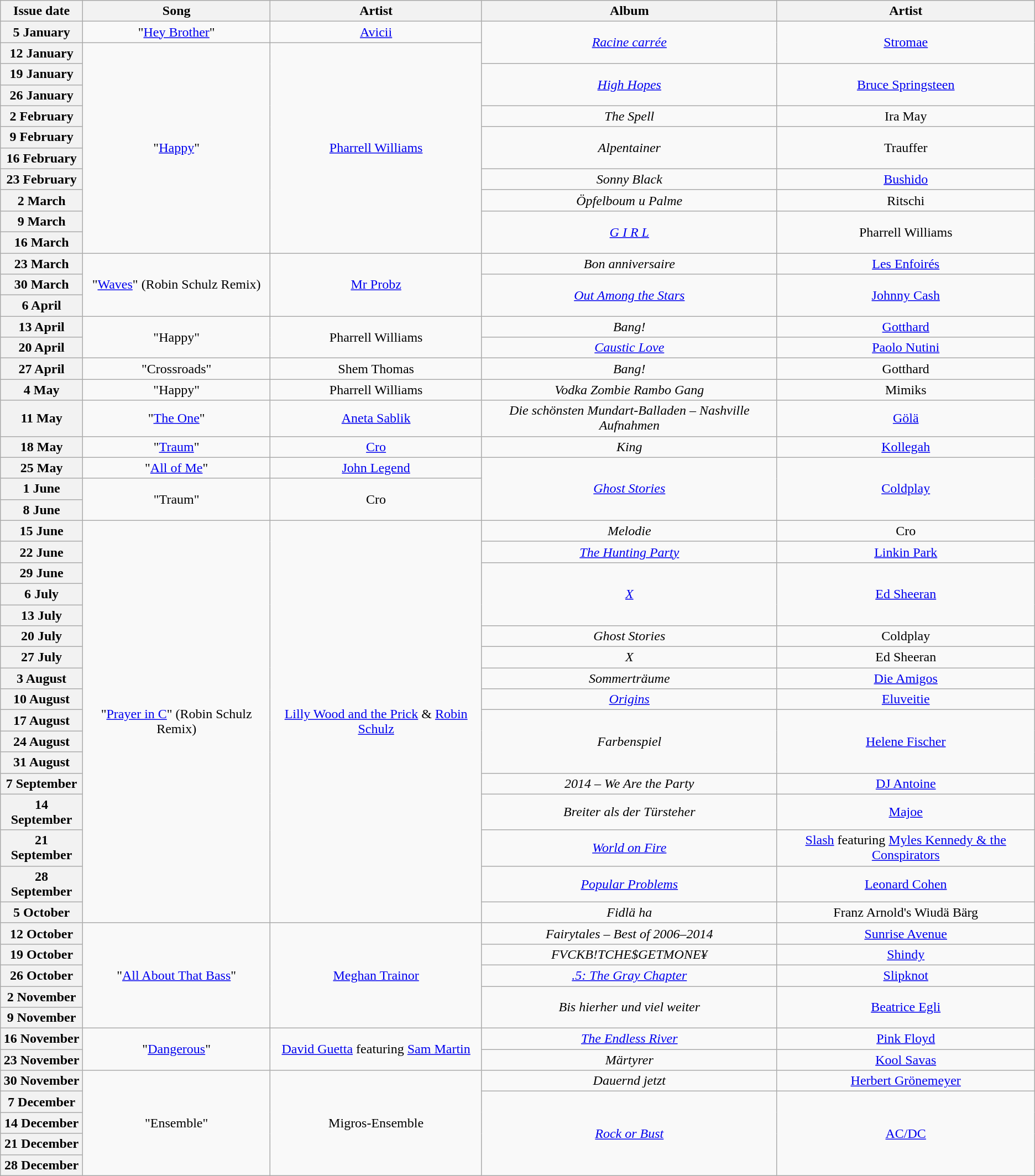<table class="wikitable plainrowheaders" style="text-align:center">
<tr>
<th scope="col">Issue date</th>
<th scope="col">Song</th>
<th scope="col">Artist</th>
<th scope="col">Album</th>
<th scope="col">Artist</th>
</tr>
<tr>
<th scope="row">5 January</th>
<td>"<a href='#'>Hey Brother</a>"</td>
<td><a href='#'>Avicii</a></td>
<td rowspan=2><em><a href='#'>Racine carrée</a></em></td>
<td rowspan=2><a href='#'>Stromae</a></td>
</tr>
<tr>
<th scope="row">12 January</th>
<td rowspan=10>"<a href='#'>Happy</a>"</td>
<td rowspan=10><a href='#'>Pharrell Williams</a></td>
</tr>
<tr>
<th scope="row">19 January</th>
<td rowspan=2><em><a href='#'>High Hopes</a></em></td>
<td rowspan=2><a href='#'>Bruce Springsteen</a></td>
</tr>
<tr>
<th scope="row">26 January</th>
</tr>
<tr>
<th scope="row">2 February</th>
<td><em>The Spell</em></td>
<td>Ira May</td>
</tr>
<tr>
<th scope="row">9 February</th>
<td rowspan=2><em>Alpentainer</em></td>
<td rowspan=2>Trauffer</td>
</tr>
<tr>
<th scope="row">16 February</th>
</tr>
<tr>
<th scope="row">23 February</th>
<td rowspan=1><em>Sonny Black</em></td>
<td rowspan=1><a href='#'>Bushido</a></td>
</tr>
<tr>
<th scope="row">2 March</th>
<td rowspan=1><em>Öpfelboum u Palme</em></td>
<td rowspan=1>Ritschi</td>
</tr>
<tr>
<th scope="row">9 March</th>
<td rowspan=2><em><a href='#'>G I R L</a></em></td>
<td rowspan=2>Pharrell Williams</td>
</tr>
<tr>
<th scope="row">16 March</th>
</tr>
<tr>
<th scope="row">23 March</th>
<td rowspan=3>"<a href='#'>Waves</a>" (Robin Schulz Remix)</td>
<td rowspan=3><a href='#'>Mr Probz</a></td>
<td><em>Bon anniversaire</em></td>
<td><a href='#'>Les Enfoirés</a></td>
</tr>
<tr>
<th scope="row">30 March</th>
<td rowspan=2><em><a href='#'>Out Among the Stars</a></em></td>
<td rowspan=2><a href='#'>Johnny Cash</a></td>
</tr>
<tr>
<th scope="row">6 April</th>
</tr>
<tr>
<th scope="row">13 April</th>
<td rowspan=2>"Happy"</td>
<td rowspan=2>Pharrell Williams</td>
<td><em>Bang!</em></td>
<td rowspan=1><a href='#'>Gotthard</a></td>
</tr>
<tr>
<th scope="row">20 April</th>
<td rowspan=1><em><a href='#'>Caustic Love</a></em></td>
<td rowspan=1><a href='#'>Paolo Nutini</a></td>
</tr>
<tr>
<th scope="row">27 April</th>
<td rowspan=1>"Crossroads"</td>
<td rowspan=1>Shem Thomas</td>
<td><em>Bang!</em></td>
<td>Gotthard</td>
</tr>
<tr>
<th scope="row">4 May</th>
<td rowspan=1>"Happy"</td>
<td rowspan=1>Pharrell Williams</td>
<td><em>Vodka Zombie Rambo Gang</em></td>
<td rowspan=1>Mimiks</td>
</tr>
<tr>
<th scope="row">11 May</th>
<td rowspan=1>"<a href='#'>The One</a>"</td>
<td rowspan=1><a href='#'>Aneta Sablik</a></td>
<td><em>Die schönsten Mundart-Balladen – Nashville Aufnahmen</em></td>
<td rowspan=1><a href='#'>Gölä</a></td>
</tr>
<tr>
<th scope="row">18 May</th>
<td rowspan=1>"<a href='#'>Traum</a>"</td>
<td rowspan=1><a href='#'>Cro</a></td>
<td><em>King</em></td>
<td rowspan=1><a href='#'>Kollegah</a></td>
</tr>
<tr>
<th scope="row">25 May</th>
<td rowspan=1>"<a href='#'>All of Me</a>"</td>
<td rowspan=1><a href='#'>John Legend</a></td>
<td rowspan=3><em><a href='#'>Ghost Stories</a></em></td>
<td rowspan=3><a href='#'>Coldplay</a></td>
</tr>
<tr>
<th scope="row">1 June</th>
<td rowspan=2>"Traum"</td>
<td rowspan=2>Cro</td>
</tr>
<tr>
<th scope="row">8 June</th>
</tr>
<tr>
<th scope="row">15 June</th>
<td rowspan=17>"<a href='#'>Prayer in C</a>" (Robin Schulz Remix)</td>
<td rowspan=17><a href='#'>Lilly Wood and the Prick</a> & <a href='#'>Robin Schulz</a></td>
<td rowspan=1><em>Melodie</em></td>
<td>Cro</td>
</tr>
<tr>
<th scope="row">22 June</th>
<td rowspan=1><em><a href='#'>The Hunting Party</a></em></td>
<td rowspan=1><a href='#'>Linkin Park</a></td>
</tr>
<tr>
<th scope="row">29 June</th>
<td rowspan=3><em><a href='#'>X</a></em></td>
<td rowspan=3><a href='#'>Ed Sheeran</a></td>
</tr>
<tr>
<th scope="row">6 July</th>
</tr>
<tr>
<th scope="row">13 July</th>
</tr>
<tr>
<th scope="row">20 July</th>
<td rowspan=1><em>Ghost Stories</em></td>
<td>Coldplay</td>
</tr>
<tr>
<th scope="row">27 July</th>
<td rowspan=1><em>X</em></td>
<td>Ed Sheeran</td>
</tr>
<tr>
<th scope="row">3 August</th>
<td rowspan=1><em>Sommerträume</em></td>
<td rowspan=1><a href='#'>Die Amigos</a></td>
</tr>
<tr>
<th scope="row">10 August</th>
<td rowspan=1><em><a href='#'>Origins</a></em></td>
<td rowspan=1><a href='#'>Eluveitie</a></td>
</tr>
<tr>
<th scope="row">17 August</th>
<td rowspan=3><em>Farbenspiel</em></td>
<td rowspan=3><a href='#'>Helene Fischer</a></td>
</tr>
<tr>
<th scope="row">24 August</th>
</tr>
<tr>
<th scope="row">31 August</th>
</tr>
<tr>
<th scope="row">7 September</th>
<td rowspan=1><em>2014 – We Are the Party</em></td>
<td rowspan=1><a href='#'>DJ Antoine</a></td>
</tr>
<tr>
<th scope="row">14 September</th>
<td rowspan=1><em>Breiter als der Türsteher</em></td>
<td rowspan=1><a href='#'>Majoe</a></td>
</tr>
<tr>
<th scope="row">21 September</th>
<td rowspan=1><em><a href='#'>World on Fire</a></em></td>
<td rowspan=1><a href='#'>Slash</a> featuring <a href='#'>Myles Kennedy & the Conspirators</a></td>
</tr>
<tr>
<th scope="row">28 September</th>
<td rowspan=1><em><a href='#'>Popular Problems</a></em></td>
<td rowspan=1><a href='#'>Leonard Cohen</a></td>
</tr>
<tr>
<th scope="row">5 October</th>
<td rowspan=1><em>Fidlä ha</em></td>
<td rowspan=1>Franz Arnold's Wiudä Bärg</td>
</tr>
<tr>
<th scope="row">12 October</th>
<td rowspan=5>"<a href='#'>All About That Bass</a>"</td>
<td rowspan=5><a href='#'>Meghan Trainor</a></td>
<td rowspan=1><em>Fairytales – Best of 2006–2014</em></td>
<td rowspan=1><a href='#'>Sunrise Avenue</a></td>
</tr>
<tr>
<th scope="row">19 October</th>
<td rowspan=1><em>FVCKB!TCHE$GETMONE¥</em></td>
<td rowspan=1><a href='#'>Shindy</a></td>
</tr>
<tr>
<th scope="row">26 October</th>
<td rowspan=1><em><a href='#'>.5: The Gray Chapter</a></em></td>
<td rowspan=1><a href='#'>Slipknot</a></td>
</tr>
<tr>
<th scope="row">2 November</th>
<td rowspan=2><em>Bis hierher und viel weiter</em></td>
<td rowspan=2><a href='#'>Beatrice Egli</a></td>
</tr>
<tr>
<th scope="row">9 November</th>
</tr>
<tr>
<th scope="row">16 November</th>
<td rowspan=2>"<a href='#'>Dangerous</a>"</td>
<td rowspan=2><a href='#'>David Guetta</a> featuring <a href='#'>Sam Martin</a></td>
<td rowspan=1><em><a href='#'>The Endless River</a></em></td>
<td rowspan=1><a href='#'>Pink Floyd</a></td>
</tr>
<tr>
<th scope="row">23 November</th>
<td rowspan=1><em>Märtyrer</em></td>
<td rowspan=1><a href='#'>Kool Savas</a></td>
</tr>
<tr>
<th scope="row">30 November</th>
<td rowspan=5>"Ensemble"</td>
<td rowspan=5>Migros-Ensemble</td>
<td rowpspan=1><em>Dauernd jetzt</em></td>
<td rowspan=1><a href='#'>Herbert Grönemeyer</a></td>
</tr>
<tr>
<th scope="row">7 December</th>
<td rowspan=4><em><a href='#'>Rock or Bust</a></em></td>
<td rowspan=4><a href='#'>AC/DC</a></td>
</tr>
<tr>
<th scope="row">14 December</th>
</tr>
<tr>
<th scope="row">21 December</th>
</tr>
<tr>
<th scope="row">28 December</th>
</tr>
</table>
